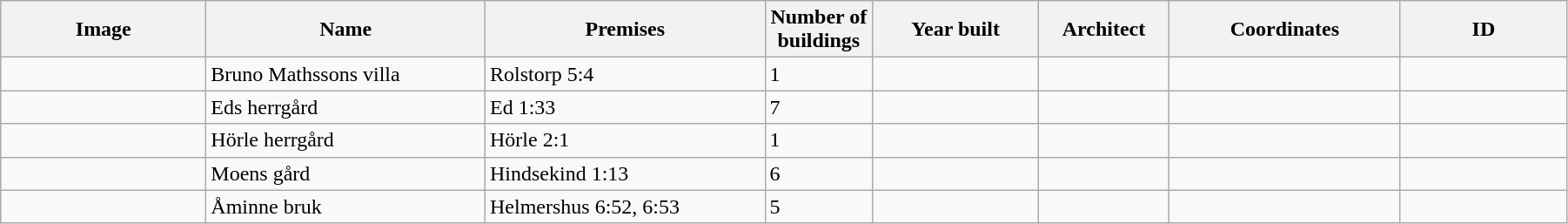<table class="wikitable" width="95%">
<tr>
<th width="150">Image</th>
<th>Name</th>
<th>Premises</th>
<th width="75">Number of<br>buildings</th>
<th width="120">Year built</th>
<th>Architect</th>
<th width="170">Coordinates</th>
<th width="120">ID</th>
</tr>
<tr>
<td></td>
<td>Bruno Mathssons villa</td>
<td>Rolstorp 5:4</td>
<td>1</td>
<td></td>
<td></td>
<td></td>
<td></td>
</tr>
<tr>
<td></td>
<td>Eds herrgård</td>
<td>Ed 1:33</td>
<td>7</td>
<td></td>
<td></td>
<td></td>
<td></td>
</tr>
<tr>
<td></td>
<td>Hörle herrgård</td>
<td>Hörle 2:1</td>
<td>1</td>
<td></td>
<td></td>
<td></td>
<td></td>
</tr>
<tr>
<td></td>
<td>Moens gård</td>
<td>Hindsekind 1:13</td>
<td>6</td>
<td></td>
<td></td>
<td></td>
<td></td>
</tr>
<tr>
<td></td>
<td>Åminne bruk</td>
<td>Helmershus 6:52, 6:53</td>
<td>5</td>
<td></td>
<td></td>
<td></td>
<td></td>
</tr>
</table>
